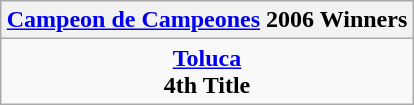<table class="wikitable" style="text-align: center; margin: 0 auto;">
<tr>
<th><a href='#'>Campeon de Campeones</a> 2006 Winners</th>
</tr>
<tr>
<td><strong><a href='#'>Toluca</a></strong><br><strong>4th Title</strong></td>
</tr>
</table>
